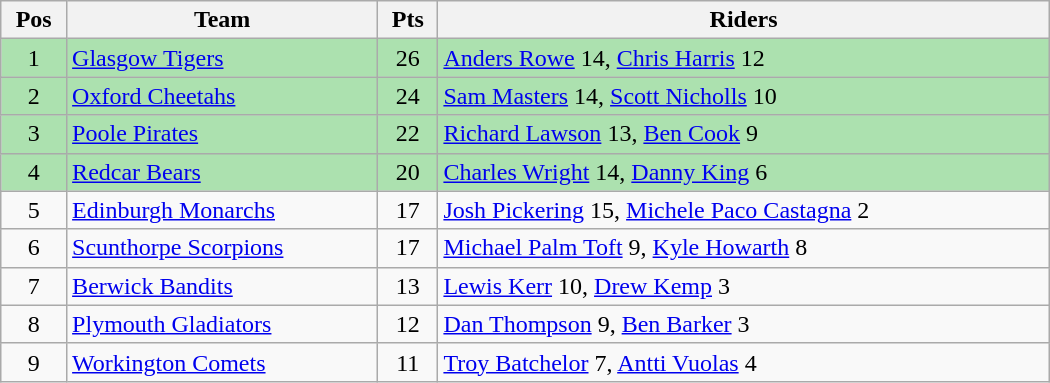<table class=wikitable width="700">
<tr>
<th>Pos</th>
<th>Team</th>
<th>Pts</th>
<th>Riders</th>
</tr>
<tr style="background:#ACE1AF;">
<td align="center">1</td>
<td><a href='#'>Glasgow Tigers</a></td>
<td align="center">26</td>
<td><a href='#'>Anders Rowe</a> 14, <a href='#'>Chris Harris</a> 12</td>
</tr>
<tr style="background:#ACE1AF;">
<td align="center">2</td>
<td><a href='#'>Oxford Cheetahs</a></td>
<td align="center">24</td>
<td><a href='#'>Sam Masters</a> 14, <a href='#'>Scott Nicholls</a> 10</td>
</tr>
<tr style="background:#ACE1AF;">
<td align="center">3</td>
<td><a href='#'>Poole Pirates</a></td>
<td align="center">22</td>
<td><a href='#'>Richard Lawson</a> 13, <a href='#'>Ben Cook</a> 9</td>
</tr>
<tr style="background:#ACE1AF;">
<td align="center">4</td>
<td><a href='#'>Redcar Bears</a></td>
<td align="center">20</td>
<td><a href='#'>Charles Wright</a> 14, <a href='#'>Danny King</a> 6</td>
</tr>
<tr>
<td align="center">5</td>
<td><a href='#'>Edinburgh Monarchs</a></td>
<td align="center">17</td>
<td><a href='#'>Josh Pickering</a> 15, <a href='#'>Michele Paco Castagna</a> 2</td>
</tr>
<tr>
<td align="center">6</td>
<td><a href='#'>Scunthorpe Scorpions</a></td>
<td align="center">17</td>
<td><a href='#'>Michael Palm Toft</a> 9, <a href='#'>Kyle Howarth</a> 8</td>
</tr>
<tr>
<td align="center">7</td>
<td><a href='#'>Berwick Bandits</a></td>
<td align="center">13</td>
<td><a href='#'>Lewis Kerr</a> 10, <a href='#'>Drew Kemp</a> 3</td>
</tr>
<tr>
<td align="center">8</td>
<td><a href='#'>Plymouth Gladiators</a></td>
<td align="center">12</td>
<td><a href='#'>Dan Thompson</a> 9, <a href='#'>Ben Barker</a> 3</td>
</tr>
<tr>
<td align="center">9</td>
<td><a href='#'>Workington Comets</a></td>
<td align="center">11</td>
<td><a href='#'>Troy Batchelor</a> 7, <a href='#'>Antti Vuolas</a> 4</td>
</tr>
</table>
